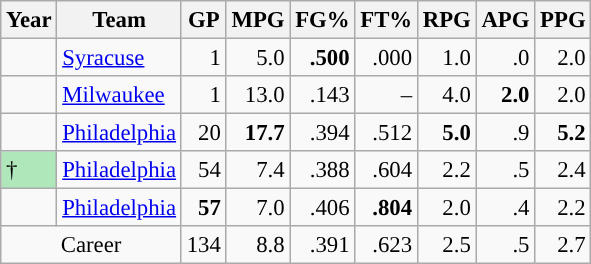<table class="wikitable sortable" style="font-size:95%; text-align:right;">
<tr>
<th>Year</th>
<th>Team</th>
<th>GP</th>
<th>MPG</th>
<th>FG%</th>
<th>FT%</th>
<th>RPG</th>
<th>APG</th>
<th>PPG</th>
</tr>
<tr>
<td style="text-align:left;"></td>
<td style="text-align:left;"><a href='#'>Syracuse</a></td>
<td>1</td>
<td>5.0</td>
<td><strong>.500</strong></td>
<td>.000</td>
<td>1.0</td>
<td>.0</td>
<td>2.0</td>
</tr>
<tr>
<td style="text-align:left;"></td>
<td style="text-align:left;"><a href='#'>Milwaukee</a></td>
<td>1</td>
<td>13.0</td>
<td>.143</td>
<td>–</td>
<td>4.0</td>
<td><strong>2.0</strong></td>
<td>2.0</td>
</tr>
<tr>
<td style="text-align:left;"></td>
<td style="text-align:left;"><a href='#'>Philadelphia</a></td>
<td>20</td>
<td><strong>17.7</strong></td>
<td>.394</td>
<td>.512</td>
<td><strong>5.0</strong></td>
<td>.9</td>
<td><strong>5.2</strong></td>
</tr>
<tr>
<td style="text-align:left;background:#afe6ba;">†</td>
<td style="text-align:left;"><a href='#'>Philadelphia</a></td>
<td>54</td>
<td>7.4</td>
<td>.388</td>
<td>.604</td>
<td>2.2</td>
<td>.5</td>
<td>2.4</td>
</tr>
<tr>
<td style="text-align:left;"></td>
<td style="text-align:left;"><a href='#'>Philadelphia</a></td>
<td><strong>57</strong></td>
<td>7.0</td>
<td>.406</td>
<td><strong>.804</strong></td>
<td>2.0</td>
<td>.4</td>
<td>2.2</td>
</tr>
<tr class="sortbottom">
<td style="text-align:center;" colspan="2">Career</td>
<td>134</td>
<td>8.8</td>
<td>.391</td>
<td>.623</td>
<td>2.5</td>
<td>.5</td>
<td>2.7</td>
</tr>
</table>
